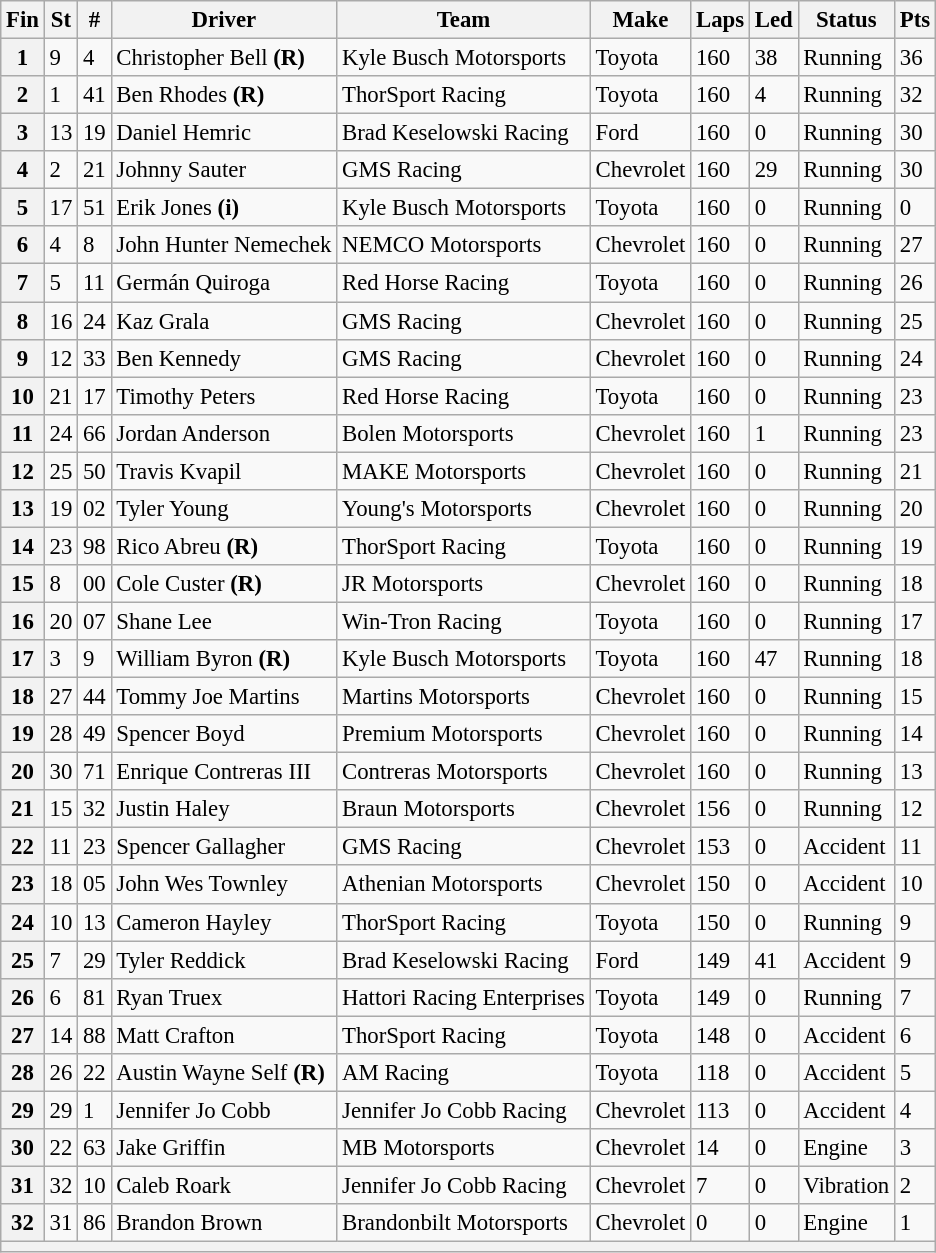<table class="wikitable" style="font-size:95%">
<tr>
<th>Fin</th>
<th>St</th>
<th>#</th>
<th>Driver</th>
<th>Team</th>
<th>Make</th>
<th>Laps</th>
<th>Led</th>
<th>Status</th>
<th>Pts</th>
</tr>
<tr>
<th>1</th>
<td>9</td>
<td>4</td>
<td>Christopher Bell <strong>(R)</strong></td>
<td>Kyle Busch Motorsports</td>
<td>Toyota</td>
<td>160</td>
<td>38</td>
<td>Running</td>
<td>36</td>
</tr>
<tr>
<th>2</th>
<td>1</td>
<td>41</td>
<td>Ben Rhodes <strong>(R)</strong></td>
<td>ThorSport Racing</td>
<td>Toyota</td>
<td>160</td>
<td>4</td>
<td>Running</td>
<td>32</td>
</tr>
<tr>
<th>3</th>
<td>13</td>
<td>19</td>
<td>Daniel Hemric</td>
<td>Brad Keselowski Racing</td>
<td>Ford</td>
<td>160</td>
<td>0</td>
<td>Running</td>
<td>30</td>
</tr>
<tr>
<th>4</th>
<td>2</td>
<td>21</td>
<td>Johnny Sauter</td>
<td>GMS Racing</td>
<td>Chevrolet</td>
<td>160</td>
<td>29</td>
<td>Running</td>
<td>30</td>
</tr>
<tr>
<th>5</th>
<td>17</td>
<td>51</td>
<td>Erik Jones <strong>(i)</strong></td>
<td>Kyle Busch Motorsports</td>
<td>Toyota</td>
<td>160</td>
<td>0</td>
<td>Running</td>
<td>0</td>
</tr>
<tr>
<th>6</th>
<td>4</td>
<td>8</td>
<td>John Hunter Nemechek</td>
<td>NEMCO Motorsports</td>
<td>Chevrolet</td>
<td>160</td>
<td>0</td>
<td>Running</td>
<td>27</td>
</tr>
<tr>
<th>7</th>
<td>5</td>
<td>11</td>
<td>Germán Quiroga</td>
<td>Red Horse Racing</td>
<td>Toyota</td>
<td>160</td>
<td>0</td>
<td>Running</td>
<td>26</td>
</tr>
<tr>
<th>8</th>
<td>16</td>
<td>24</td>
<td>Kaz Grala</td>
<td>GMS Racing</td>
<td>Chevrolet</td>
<td>160</td>
<td>0</td>
<td>Running</td>
<td>25</td>
</tr>
<tr>
<th>9</th>
<td>12</td>
<td>33</td>
<td>Ben Kennedy</td>
<td>GMS Racing</td>
<td>Chevrolet</td>
<td>160</td>
<td>0</td>
<td>Running</td>
<td>24</td>
</tr>
<tr>
<th>10</th>
<td>21</td>
<td>17</td>
<td>Timothy Peters</td>
<td>Red Horse Racing</td>
<td>Toyota</td>
<td>160</td>
<td>0</td>
<td>Running</td>
<td>23</td>
</tr>
<tr>
<th>11</th>
<td>24</td>
<td>66</td>
<td>Jordan Anderson</td>
<td>Bolen Motorsports</td>
<td>Chevrolet</td>
<td>160</td>
<td>1</td>
<td>Running</td>
<td>23</td>
</tr>
<tr>
<th>12</th>
<td>25</td>
<td>50</td>
<td>Travis Kvapil</td>
<td>MAKE Motorsports</td>
<td>Chevrolet</td>
<td>160</td>
<td>0</td>
<td>Running</td>
<td>21</td>
</tr>
<tr>
<th>13</th>
<td>19</td>
<td>02</td>
<td>Tyler Young</td>
<td>Young's Motorsports</td>
<td>Chevrolet</td>
<td>160</td>
<td>0</td>
<td>Running</td>
<td>20</td>
</tr>
<tr>
<th>14</th>
<td>23</td>
<td>98</td>
<td>Rico Abreu <strong>(R)</strong></td>
<td>ThorSport Racing</td>
<td>Toyota</td>
<td>160</td>
<td>0</td>
<td>Running</td>
<td>19</td>
</tr>
<tr>
<th>15</th>
<td>8</td>
<td>00</td>
<td>Cole Custer <strong>(R)</strong></td>
<td>JR Motorsports</td>
<td>Chevrolet</td>
<td>160</td>
<td>0</td>
<td>Running</td>
<td>18</td>
</tr>
<tr>
<th>16</th>
<td>20</td>
<td>07</td>
<td>Shane Lee</td>
<td>Win-Tron Racing</td>
<td>Toyota</td>
<td>160</td>
<td>0</td>
<td>Running</td>
<td>17</td>
</tr>
<tr>
<th>17</th>
<td>3</td>
<td>9</td>
<td>William Byron <strong>(R)</strong></td>
<td>Kyle Busch Motorsports</td>
<td>Toyota</td>
<td>160</td>
<td>47</td>
<td>Running</td>
<td>18</td>
</tr>
<tr>
<th>18</th>
<td>27</td>
<td>44</td>
<td>Tommy Joe Martins</td>
<td>Martins Motorsports</td>
<td>Chevrolet</td>
<td>160</td>
<td>0</td>
<td>Running</td>
<td>15</td>
</tr>
<tr>
<th>19</th>
<td>28</td>
<td>49</td>
<td>Spencer Boyd</td>
<td>Premium Motorsports</td>
<td>Chevrolet</td>
<td>160</td>
<td>0</td>
<td>Running</td>
<td>14</td>
</tr>
<tr>
<th>20</th>
<td>30</td>
<td>71</td>
<td>Enrique Contreras III</td>
<td>Contreras Motorsports</td>
<td>Chevrolet</td>
<td>160</td>
<td>0</td>
<td>Running</td>
<td>13</td>
</tr>
<tr>
<th>21</th>
<td>15</td>
<td>32</td>
<td>Justin Haley</td>
<td>Braun Motorsports</td>
<td>Chevrolet</td>
<td>156</td>
<td>0</td>
<td>Running</td>
<td>12</td>
</tr>
<tr>
<th>22</th>
<td>11</td>
<td>23</td>
<td>Spencer Gallagher</td>
<td>GMS Racing</td>
<td>Chevrolet</td>
<td>153</td>
<td>0</td>
<td>Accident</td>
<td>11</td>
</tr>
<tr>
<th>23</th>
<td>18</td>
<td>05</td>
<td>John Wes Townley</td>
<td>Athenian Motorsports</td>
<td>Chevrolet</td>
<td>150</td>
<td>0</td>
<td>Accident</td>
<td>10</td>
</tr>
<tr>
<th>24</th>
<td>10</td>
<td>13</td>
<td>Cameron Hayley</td>
<td>ThorSport Racing</td>
<td>Toyota</td>
<td>150</td>
<td>0</td>
<td>Running</td>
<td>9</td>
</tr>
<tr>
<th>25</th>
<td>7</td>
<td>29</td>
<td>Tyler Reddick</td>
<td>Brad Keselowski Racing</td>
<td>Ford</td>
<td>149</td>
<td>41</td>
<td>Accident</td>
<td>9</td>
</tr>
<tr>
<th>26</th>
<td>6</td>
<td>81</td>
<td>Ryan Truex</td>
<td>Hattori Racing Enterprises</td>
<td>Toyota</td>
<td>149</td>
<td>0</td>
<td>Running</td>
<td>7</td>
</tr>
<tr>
<th>27</th>
<td>14</td>
<td>88</td>
<td>Matt Crafton</td>
<td>ThorSport Racing</td>
<td>Toyota</td>
<td>148</td>
<td>0</td>
<td>Accident</td>
<td>6</td>
</tr>
<tr>
<th>28</th>
<td>26</td>
<td>22</td>
<td>Austin Wayne Self <strong>(R)</strong></td>
<td>AM Racing</td>
<td>Toyota</td>
<td>118</td>
<td>0</td>
<td>Accident</td>
<td>5</td>
</tr>
<tr>
<th>29</th>
<td>29</td>
<td>1</td>
<td>Jennifer Jo Cobb</td>
<td>Jennifer Jo Cobb Racing</td>
<td>Chevrolet</td>
<td>113</td>
<td>0</td>
<td>Accident</td>
<td>4</td>
</tr>
<tr>
<th>30</th>
<td>22</td>
<td>63</td>
<td>Jake Griffin</td>
<td>MB Motorsports</td>
<td>Chevrolet</td>
<td>14</td>
<td>0</td>
<td>Engine</td>
<td>3</td>
</tr>
<tr>
<th>31</th>
<td>32</td>
<td>10</td>
<td>Caleb Roark</td>
<td>Jennifer Jo Cobb Racing</td>
<td>Chevrolet</td>
<td>7</td>
<td>0</td>
<td>Vibration</td>
<td>2</td>
</tr>
<tr>
<th>32</th>
<td>31</td>
<td>86</td>
<td>Brandon Brown</td>
<td>Brandonbilt Motorsports</td>
<td>Chevrolet</td>
<td>0</td>
<td>0</td>
<td>Engine</td>
<td>1</td>
</tr>
<tr>
<th colspan="10"></th>
</tr>
</table>
